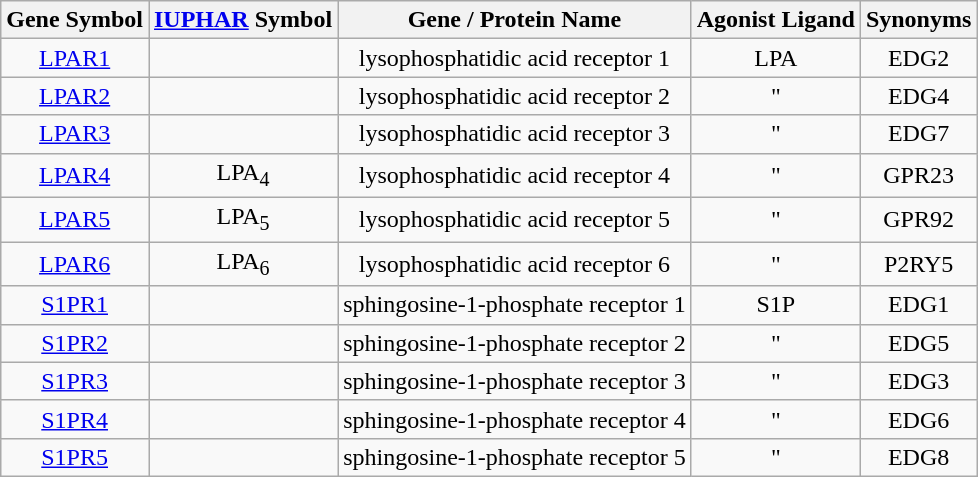<table class="wikitable"  style="text-align:center">
<tr>
<th>Gene Symbol</th>
<th><a href='#'>IUPHAR</a> Symbol</th>
<th>Gene / Protein Name</th>
<th>Agonist Ligand</th>
<th>Synonyms</th>
</tr>
<tr>
<td><a href='#'>LPAR1</a></td>
<td></td>
<td>lysophosphatidic acid receptor 1</td>
<td>LPA</td>
<td>EDG2</td>
</tr>
<tr>
<td><a href='#'>LPAR2</a></td>
<td></td>
<td>lysophosphatidic acid receptor 2</td>
<td>"</td>
<td>EDG4</td>
</tr>
<tr>
<td><a href='#'>LPAR3</a></td>
<td></td>
<td>lysophosphatidic acid receptor 3</td>
<td>"</td>
<td>EDG7</td>
</tr>
<tr>
<td><a href='#'>LPAR4</a></td>
<td>LPA<sub>4</sub></td>
<td>lysophosphatidic acid receptor 4</td>
<td>"</td>
<td>GPR23</td>
</tr>
<tr>
<td><a href='#'>LPAR5</a></td>
<td>LPA<sub>5</sub></td>
<td>lysophosphatidic acid receptor 5</td>
<td>"</td>
<td>GPR92</td>
</tr>
<tr>
<td><a href='#'>LPAR6</a></td>
<td>LPA<sub>6</sub></td>
<td>lysophosphatidic acid receptor 6</td>
<td>"</td>
<td>P2RY5</td>
</tr>
<tr>
<td><a href='#'>S1PR1</a></td>
<td></td>
<td>sphingosine-1-phosphate receptor 1</td>
<td>S1P</td>
<td>EDG1</td>
</tr>
<tr>
<td><a href='#'>S1PR2</a></td>
<td></td>
<td>sphingosine-1-phosphate receptor 2</td>
<td>"</td>
<td>EDG5</td>
</tr>
<tr>
<td><a href='#'>S1PR3</a></td>
<td></td>
<td>sphingosine-1-phosphate receptor 3</td>
<td>"</td>
<td>EDG3</td>
</tr>
<tr>
<td><a href='#'>S1PR4</a></td>
<td></td>
<td>sphingosine-1-phosphate receptor 4</td>
<td>"</td>
<td>EDG6</td>
</tr>
<tr>
<td><a href='#'>S1PR5</a></td>
<td></td>
<td>sphingosine-1-phosphate receptor 5</td>
<td>"</td>
<td>EDG8</td>
</tr>
</table>
